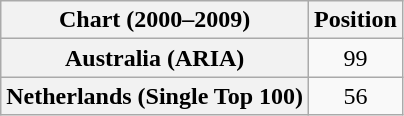<table class="wikitable plainrowheaders" style="text-align:center">
<tr>
<th>Chart (2000–2009)</th>
<th>Position</th>
</tr>
<tr>
<th scope="row">Australia (ARIA)</th>
<td>99</td>
</tr>
<tr>
<th scope="row">Netherlands (Single Top 100)</th>
<td>56</td>
</tr>
</table>
